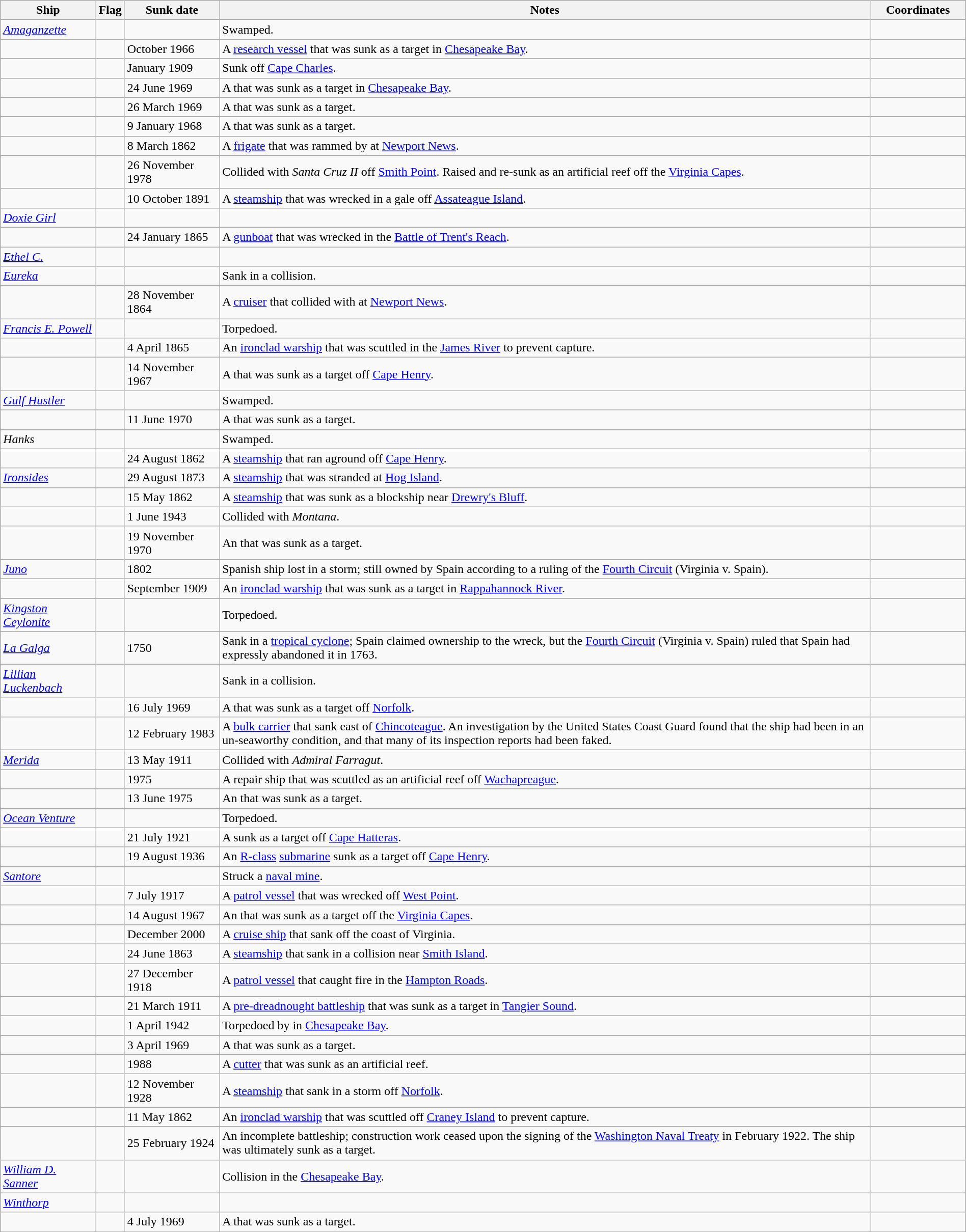<table class=wikitable | style = "width:100%">
<tr>
<th style="width:10%">Ship</th>
<th>Flag</th>
<th style="width:10%">Sunk date</th>
<th style="width:70%">Notes</th>
<th style="width:10%">Coordinates</th>
</tr>
<tr>
<td><em><a href='#'>Amaganzette</a></em></td>
<td></td>
<td></td>
<td>Swamped.</td>
<td></td>
</tr>
<tr>
<td></td>
<td></td>
<td>October 1966</td>
<td>A <a href='#'>research vessel</a> that was sunk as a target in <a href='#'>Chesapeake Bay</a>.</td>
<td></td>
</tr>
<tr>
<td></td>
<td></td>
<td>January 1909</td>
<td>Sunk off <a href='#'>Cape Charles</a>.</td>
<td></td>
</tr>
<tr>
<td></td>
<td></td>
<td>24 June 1969</td>
<td>A  that was sunk as a target in <a href='#'>Chesapeake Bay</a>.</td>
<td></td>
</tr>
<tr>
<td></td>
<td></td>
<td>26 March 1969</td>
<td>A  that was sunk as a target.</td>
<td></td>
</tr>
<tr>
<td></td>
<td></td>
<td>9 January 1968</td>
<td>A  that was sunk as a target.</td>
<td></td>
</tr>
<tr>
<td></td>
<td></td>
<td>8 March 1862</td>
<td>A <a href='#'>frigate</a> that was rammed by  at <a href='#'>Newport News</a>.</td>
<td></td>
</tr>
<tr>
<td></td>
<td></td>
<td>26 November 1978</td>
<td>Collided with <em>Santa Cruz II</em>  off <a href='#'>Smith Point</a>. Raised and re-sunk as an artificial reef off the <a href='#'>Virginia Capes</a>.</td>
<td></td>
</tr>
<tr>
<td></td>
<td></td>
<td>10 October 1891</td>
<td>A <a href='#'>steamship</a> that was wrecked in a gale off <a href='#'>Assateague Island</a>.</td>
<td></td>
</tr>
<tr>
<td><a href='#'><em>Doxie Girl</em></a></td>
<td></td>
<td></td>
<td></td>
<td></td>
</tr>
<tr>
<td></td>
<td></td>
<td>24 January 1865</td>
<td>A <a href='#'>gunboat</a> that was wrecked in the <a href='#'>Battle of Trent's Reach</a>.</td>
<td></td>
</tr>
<tr>
<td><a href='#'><em>Ethel C.</em></a></td>
<td></td>
<td></td>
<td></td>
<td></td>
</tr>
<tr>
<td><a href='#'><em>Eureka</em></a></td>
<td></td>
<td></td>
<td>Sank in a collision.</td>
<td></td>
</tr>
<tr>
<td></td>
<td></td>
<td>28 November 1864</td>
<td>A <a href='#'>cruiser</a> that collided with  at <a href='#'>Newport News</a>.</td>
<td></td>
</tr>
<tr>
<td><a href='#'><em>Francis E. Powell</em></a></td>
<td></td>
<td></td>
<td>Torpedoed.</td>
<td></td>
</tr>
<tr>
<td></td>
<td></td>
<td>4 April 1865</td>
<td>An <a href='#'>ironclad warship</a> that was scuttled in the <a href='#'>James River</a> to prevent capture.</td>
<td></td>
</tr>
<tr>
<td></td>
<td></td>
<td>14 November 1967</td>
<td>A  that was sunk as a target off <a href='#'>Cape Henry</a>.</td>
<td></td>
</tr>
<tr>
<td><em><a href='#'>Gulf Hustler</a></em></td>
<td></td>
<td></td>
<td>Swamped.</td>
<td></td>
</tr>
<tr>
<td></td>
<td></td>
<td>11 June 1970</td>
<td>A  that was sunk as a target.</td>
<td></td>
</tr>
<tr>
<td><em>Hanks</em></td>
<td></td>
<td></td>
<td>Swamped.</td>
<td></td>
</tr>
<tr>
<td></td>
<td></td>
<td>24 August 1862</td>
<td>A <a href='#'>steamship</a> that ran aground off <a href='#'>Cape Henry</a>.</td>
<td></td>
</tr>
<tr>
<td><a href='#'><em>Ironsides</em></a></td>
<td></td>
<td>29 August 1873</td>
<td>A <a href='#'>steamship</a> that was stranded at <a href='#'>Hog Island</a>.</td>
<td></td>
</tr>
<tr>
<td></td>
<td></td>
<td>15 May 1862</td>
<td>A <a href='#'>steamship</a> that was sunk as a blockship near <a href='#'>Drewry's Bluff</a>.</td>
<td></td>
</tr>
<tr>
<td></td>
<td></td>
<td>1 June 1943</td>
<td>Collided with <em>Montana</em>.</td>
<td></td>
</tr>
<tr>
<td></td>
<td></td>
<td>19 November 1970</td>
<td>An  that was sunk as a target.</td>
<td></td>
</tr>
<tr>
<td><a href='#'><em>Juno</em></a></td>
<td></td>
<td>1802</td>
<td>Spanish ship lost in a storm; still owned by Spain according to a ruling of the <a href='#'>Fourth Circuit</a> (Virginia v. Spain).</td>
<td></td>
</tr>
<tr>
<td></td>
<td></td>
<td>September 1909</td>
<td>An <a href='#'>ironclad warship</a> that was sunk as a target in <a href='#'>Rappahannock River</a>.</td>
<td></td>
</tr>
<tr>
<td><em><a href='#'>Kingston Ceylonite</a></em></td>
<td></td>
<td></td>
<td>Torpedoed.</td>
<td></td>
</tr>
<tr>
<td><a href='#'><em>La Galga</em></a></td>
<td></td>
<td>1750</td>
<td>Sank in a <a href='#'>tropical cyclone</a>; Spain claimed ownership to the wreck, but the <a href='#'>Fourth Circuit</a> (Virginia v. Spain) ruled that Spain had expressly abandoned it in 1763.</td>
<td></td>
</tr>
<tr>
<td><a href='#'><em>Lillian Luckenbach</em></a></td>
<td></td>
<td></td>
<td>Sank in a collision.</td>
<td></td>
</tr>
<tr>
<td></td>
<td></td>
<td>16 July 1969</td>
<td>A  that was sunk as a target off <a href='#'>Norfolk</a>.</td>
<td></td>
</tr>
<tr>
<td></td>
<td></td>
<td>12 February 1983</td>
<td>A  <a href='#'>bulk carrier</a> that sank  east of <a href='#'>Chincoteague</a>. An investigation by the United States Coast Guard found that the ship had been in an un-seaworthy condition, and that many of its inspection reports had been faked.</td>
<td></td>
</tr>
<tr>
<td><a href='#'><em>Merida</em></a></td>
<td></td>
<td>13 May 1911</td>
<td>Collided with <em>Admiral Farragut</em>.</td>
<td></td>
</tr>
<tr>
<td></td>
<td></td>
<td>1975</td>
<td>A repair ship that was scuttled as an artificial reef off <a href='#'>Wachapreague</a>.</td>
<td></td>
</tr>
<tr>
<td></td>
<td></td>
<td>13 June 1975</td>
<td>An  that was sunk as a target.</td>
<td></td>
</tr>
<tr>
<td><em><a href='#'>Ocean Venture</a></em></td>
<td></td>
<td></td>
<td>Torpedoed.</td>
<td></td>
</tr>
<tr>
<td></td>
<td></td>
<td>21 July 1921</td>
<td>A  sunk as a target off <a href='#'>Cape Hatteras</a>.</td>
<td></td>
</tr>
<tr>
<td></td>
<td></td>
<td>19 August 1936</td>
<td>An <a href='#'>R-class</a> <a href='#'>submarine</a> sunk as a target off <a href='#'>Cape Henry</a>.</td>
<td></td>
</tr>
<tr>
<td><em><a href='#'>Santore</a></em></td>
<td></td>
<td></td>
<td>Struck a <a href='#'>naval mine</a>.</td>
<td></td>
</tr>
<tr>
<td></td>
<td></td>
<td>7 July 1917</td>
<td>A <a href='#'>patrol vessel</a> that was wrecked off <a href='#'>West Point</a>.</td>
<td></td>
</tr>
<tr>
<td></td>
<td></td>
<td>14 August 1967</td>
<td>An  that was sunk as a target off the <a href='#'>Virginia Capes</a>.</td>
<td></td>
</tr>
<tr>
<td></td>
<td></td>
<td>December 2000</td>
<td>A <a href='#'>cruise ship</a> that sank off the coast of Virginia.</td>
<td></td>
</tr>
<tr>
<td></td>
<td></td>
<td>24 June 1863</td>
<td>A <a href='#'>steamship</a> that sank in a collision near <a href='#'>Smith Island</a>.</td>
<td></td>
</tr>
<tr>
<td></td>
<td></td>
<td>27 December 1918</td>
<td>A <a href='#'>patrol vessel</a> that caught fire in the <a href='#'>Hampton Roads</a>.</td>
<td></td>
</tr>
<tr>
<td></td>
<td></td>
<td>21 March 1911</td>
<td>A <a href='#'>pre-dreadnought battleship</a> that was sunk as a target in <a href='#'>Tangier Sound</a>.</td>
<td></td>
</tr>
<tr>
<td></td>
<td></td>
<td>1 April 1942</td>
<td>Torpedoed by  in <a href='#'>Chesapeake Bay</a>.</td>
<td></td>
</tr>
<tr>
<td></td>
<td></td>
<td>3 April 1969</td>
<td>A  that was sunk as a target.</td>
<td></td>
</tr>
<tr>
<td></td>
<td></td>
<td>1988</td>
<td>A  <a href='#'>cutter</a> that was sunk as an artificial reef.</td>
<td></td>
</tr>
<tr>
<td></td>
<td></td>
<td>12 November 1928</td>
<td>A <a href='#'>steamship</a> that sank in a storm off <a href='#'>Norfolk</a>.</td>
<td></td>
</tr>
<tr>
<td></td>
<td></td>
<td>11 May 1862</td>
<td>An <a href='#'>ironclad warship</a> that was scuttled off <a href='#'>Craney Island</a> to prevent capture.</td>
<td></td>
</tr>
<tr>
<td></td>
<td></td>
<td>25 February 1924</td>
<td>An incomplete battleship; construction work ceased upon the signing of the <a href='#'>Washington Naval Treaty</a> in February 1922. The ship was ultimately sunk as a target.</td>
<td></td>
</tr>
<tr>
<td><a href='#'><em>William D. Sanner</em></a></td>
<td></td>
<td></td>
<td>Collision in the <a href='#'>Chesapeake Bay</a>.</td>
<td></td>
</tr>
<tr>
<td><a href='#'><em>Winthorp</em></a></td>
<td></td>
<td></td>
<td></td>
<td></td>
</tr>
<tr>
<td></td>
<td></td>
<td>4 July 1969</td>
<td>A  that was sunk as a target.</td>
<td></td>
</tr>
<tr>
</tr>
</table>
